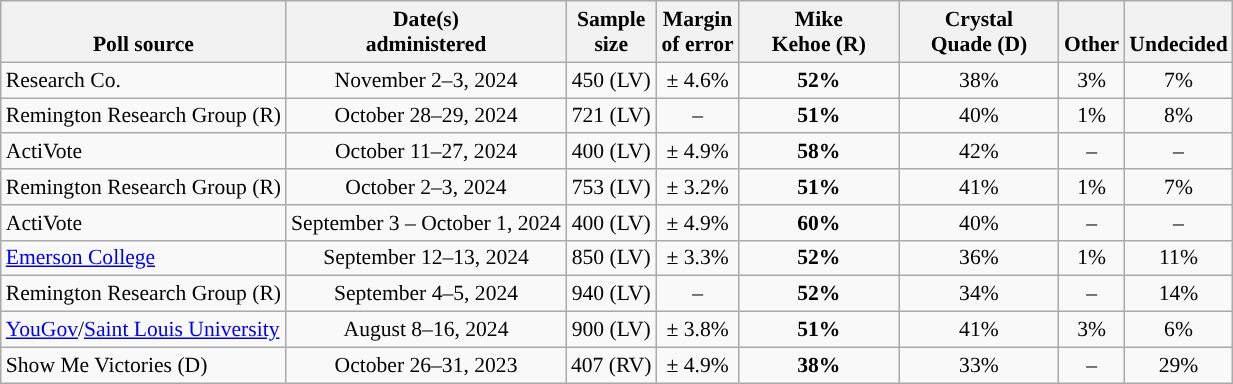<table class="wikitable" style="font-size:90%;text-align:center;">
<tr style="vertical-align:bottom">
<th>Poll source</th>
<th>Date(s)<br>administered</th>
<th>Sample<br>size</th>
<th>Margin<br>of error</th>
<th style="width:100px;">Mike<br>Kehoe (R)</th>
<th style="width:100px;">Crystal<br>Quade (D)</th>
<th>Other</th>
<th>Undecided</th>
</tr>
<tr>
<td style="text-align:left;">Research Co.</td>
<td>November 2–3, 2024</td>
<td>450 (LV)</td>
<td>± 4.6%</td>
<td><strong>52%</strong></td>
<td>38%</td>
<td>3%</td>
<td>7%</td>
</tr>
<tr>
<td style="text-align:left;">Remington Research Group (R)</td>
<td>October 28–29, 2024</td>
<td>721 (LV)</td>
<td>–</td>
<td><strong>51%</strong></td>
<td>40%</td>
<td>1%</td>
<td>8%</td>
</tr>
<tr>
<td style="text-align:left;">ActiVote</td>
<td>October 11–27, 2024</td>
<td>400 (LV)</td>
<td>± 4.9%</td>
<td><strong>58%</strong></td>
<td>42%</td>
<td>–</td>
<td>–</td>
</tr>
<tr>
<td style="text-align:left;">Remington Research Group (R)</td>
<td>October 2–3, 2024</td>
<td>753 (LV)</td>
<td>± 3.2%</td>
<td><strong>51%</strong></td>
<td>41%</td>
<td>1%</td>
<td>7%</td>
</tr>
<tr>
<td style="text-align:left;">ActiVote</td>
<td>September 3 – October 1, 2024</td>
<td>400 (LV)</td>
<td>± 4.9%</td>
<td><strong>60%</strong></td>
<td>40%</td>
<td>–</td>
<td>–</td>
</tr>
<tr>
<td style="text-align:left;"><a href='#'>Emerson College</a></td>
<td>September 12–13, 2024</td>
<td>850 (LV)</td>
<td>± 3.3%</td>
<td><strong>52%</strong></td>
<td>36%</td>
<td>1%</td>
<td>11%</td>
</tr>
<tr>
<td style="text-align:left;">Remington Research Group (R)</td>
<td>September 4–5, 2024</td>
<td>940 (LV)</td>
<td>–</td>
<td><strong>52%</strong></td>
<td>34%</td>
<td>–</td>
<td>14%</td>
</tr>
<tr>
<td style="text-align:left;"><a href='#'>YouGov</a>/<a href='#'>Saint Louis University</a></td>
<td>August 8–16, 2024</td>
<td>900 (LV)</td>
<td>± 3.8%</td>
<td><strong>51%</strong></td>
<td>41%</td>
<td>3%</td>
<td>6%</td>
</tr>
<tr>
<td style="text-align:left;">Show Me Victories (D)</td>
<td>October 26–31, 2023</td>
<td>407 (RV)</td>
<td>± 4.9%</td>
<td><strong>38%</strong></td>
<td>33%</td>
<td>–</td>
<td>29%</td>
</tr>
</table>
